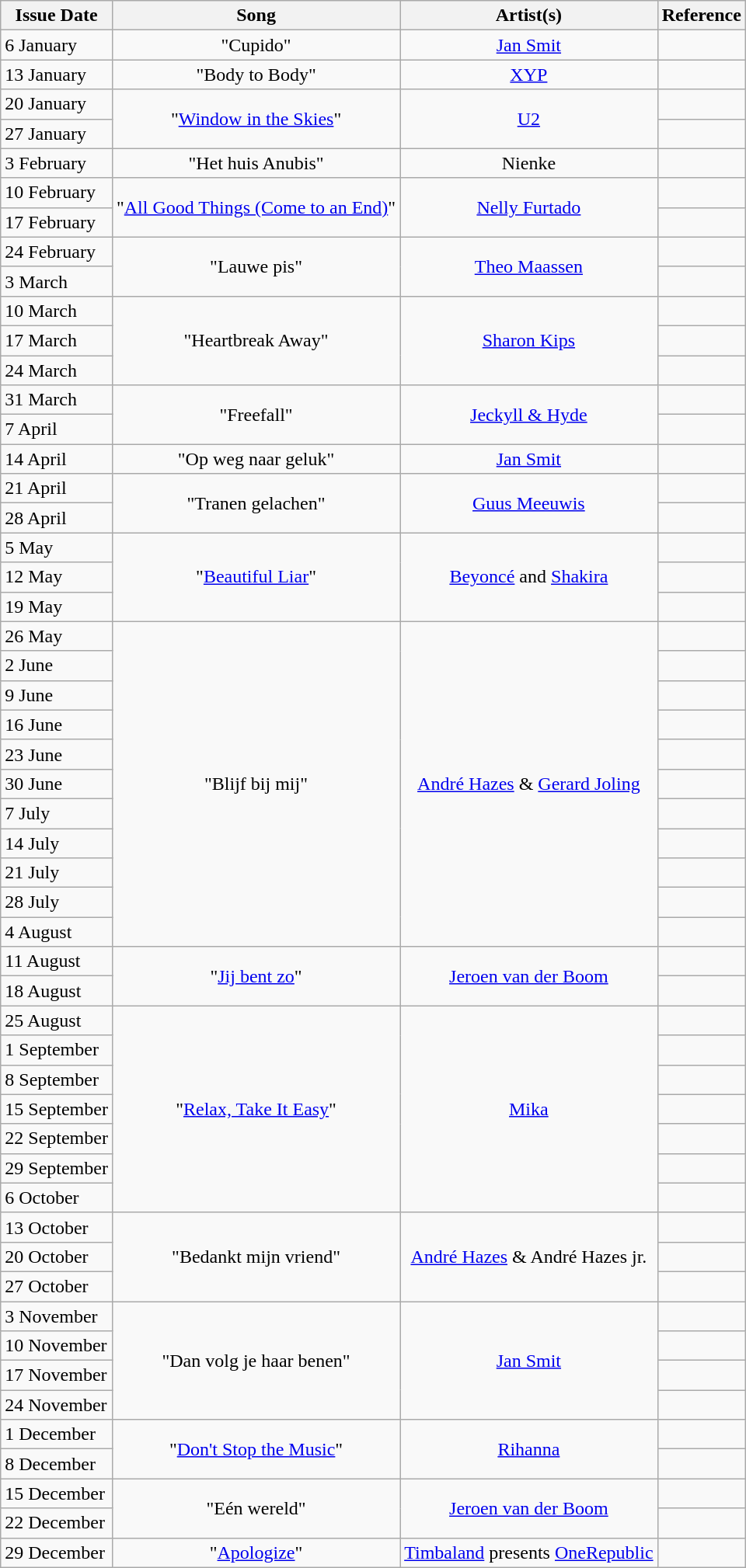<table class="wikitable">
<tr>
<th align="center">Issue Date</th>
<th align="center">Song</th>
<th align="center">Artist(s)</th>
<th align="center">Reference</th>
</tr>
<tr>
<td>6 January</td>
<td align="center">"Cupido"</td>
<td align="center"><a href='#'>Jan Smit</a></td>
<td align="center"></td>
</tr>
<tr>
<td>13 January</td>
<td align="center">"Body to Body"</td>
<td align="center"><a href='#'>XYP</a></td>
<td align="center"></td>
</tr>
<tr>
<td>20 January</td>
<td align="center" rowspan="2">"<a href='#'>Window in the Skies</a>"</td>
<td align="center" rowspan="2"><a href='#'>U2</a></td>
<td align="center"></td>
</tr>
<tr>
<td>27 January</td>
<td align="center"></td>
</tr>
<tr>
<td>3 February</td>
<td align="center">"Het huis Anubis"</td>
<td align="center">Nienke</td>
<td align="center"></td>
</tr>
<tr>
<td>10 February</td>
<td align="center" rowspan="2">"<a href='#'>All Good Things (Come to an End)</a>"</td>
<td align="center" rowspan="2"><a href='#'>Nelly Furtado</a></td>
<td align="center"></td>
</tr>
<tr>
<td>17 February</td>
<td align="center"></td>
</tr>
<tr>
<td>24 February</td>
<td align="center" rowspan="2">"Lauwe pis"</td>
<td align="center" rowspan="2"><a href='#'>Theo Maassen</a></td>
<td align="center"></td>
</tr>
<tr>
<td>3 March</td>
<td align="center"></td>
</tr>
<tr>
<td>10 March</td>
<td align="center" rowspan="3">"Heartbreak Away"</td>
<td align="center" rowspan="3"><a href='#'>Sharon Kips</a></td>
<td align="center"></td>
</tr>
<tr>
<td>17 March</td>
<td align="center"></td>
</tr>
<tr>
<td>24 March</td>
<td align="center"></td>
</tr>
<tr>
<td>31 March</td>
<td align="center" rowspan="2">"Freefall"</td>
<td align="center" rowspan="2"><a href='#'>Jeckyll & Hyde</a></td>
<td align="center"></td>
</tr>
<tr>
<td>7 April</td>
<td align="center"></td>
</tr>
<tr>
<td>14 April</td>
<td align="center">"Op weg naar geluk"</td>
<td align="center"><a href='#'>Jan Smit</a></td>
<td align="center"></td>
</tr>
<tr>
<td>21 April</td>
<td align="center" rowspan="2">"Tranen gelachen"</td>
<td align="center" rowspan="2"><a href='#'>Guus Meeuwis</a></td>
<td align="center"></td>
</tr>
<tr>
<td>28 April</td>
<td align="center"></td>
</tr>
<tr>
<td>5 May</td>
<td align="center" rowspan="3">"<a href='#'>Beautiful Liar</a>"</td>
<td align="center" rowspan="3"><a href='#'>Beyoncé</a> and <a href='#'>Shakira</a></td>
<td align="center"></td>
</tr>
<tr>
<td>12 May</td>
<td align="center"></td>
</tr>
<tr>
<td>19 May</td>
<td align="center"></td>
</tr>
<tr>
<td>26 May</td>
<td align="center" rowspan="11">"Blijf bij mij"</td>
<td align="center" rowspan="11"><a href='#'>André Hazes</a> & <a href='#'>Gerard Joling</a></td>
<td align="center"></td>
</tr>
<tr>
<td>2 June</td>
<td align="center"></td>
</tr>
<tr>
<td>9 June</td>
<td align="center"></td>
</tr>
<tr>
<td>16 June</td>
<td align="center"></td>
</tr>
<tr>
<td>23 June</td>
<td align="center"></td>
</tr>
<tr>
<td>30 June</td>
<td align="center"></td>
</tr>
<tr>
<td>7 July</td>
<td align="center"></td>
</tr>
<tr>
<td>14 July</td>
<td align="center"></td>
</tr>
<tr>
<td>21 July</td>
<td align="center"></td>
</tr>
<tr>
<td>28 July</td>
<td align="center"></td>
</tr>
<tr>
<td>4 August</td>
<td align="center"></td>
</tr>
<tr>
<td>11 August</td>
<td align="center" rowspan="2">"<a href='#'>Jij bent zo</a>"</td>
<td align="center" rowspan="2"><a href='#'>Jeroen van der Boom</a></td>
<td align="center"></td>
</tr>
<tr>
<td>18 August</td>
<td align="center"></td>
</tr>
<tr>
<td>25 August</td>
<td align="center" rowspan="7">"<a href='#'>Relax, Take It Easy</a>"</td>
<td align="center" rowspan="7"><a href='#'>Mika</a></td>
<td align="center"></td>
</tr>
<tr>
<td>1 September</td>
<td align="center"></td>
</tr>
<tr>
<td>8 September</td>
<td align="center"></td>
</tr>
<tr>
<td>15 September</td>
<td align="center"></td>
</tr>
<tr>
<td>22 September</td>
<td align="center"></td>
</tr>
<tr>
<td>29 September</td>
<td align="center"></td>
</tr>
<tr>
<td>6 October</td>
<td align="center"></td>
</tr>
<tr>
<td>13 October</td>
<td align="center" rowspan="3">"Bedankt mijn vriend"</td>
<td align="center" rowspan="3"><a href='#'>André Hazes</a> & André Hazes jr.</td>
<td align="center"></td>
</tr>
<tr>
<td>20 October</td>
<td align="center"></td>
</tr>
<tr>
<td>27 October</td>
<td align="center"></td>
</tr>
<tr>
<td>3 November</td>
<td align="center" rowspan="4">"Dan volg je haar benen"</td>
<td align="center" rowspan="4"><a href='#'>Jan Smit</a></td>
<td align="center"></td>
</tr>
<tr>
<td>10 November</td>
<td align="center"></td>
</tr>
<tr>
<td>17 November</td>
<td align="center"></td>
</tr>
<tr>
<td>24 November</td>
<td align="center"></td>
</tr>
<tr>
<td>1 December</td>
<td align="center" rowspan="2">"<a href='#'>Don't Stop the Music</a>"</td>
<td align="center" rowspan="2"><a href='#'>Rihanna</a></td>
<td align="center"></td>
</tr>
<tr>
<td>8 December</td>
<td align="center"></td>
</tr>
<tr>
<td>15 December</td>
<td align="center" rowspan="2">"Eén wereld"</td>
<td align="center" rowspan="2"><a href='#'>Jeroen van der Boom</a></td>
<td align="center"></td>
</tr>
<tr>
<td>22 December</td>
<td align="center"></td>
</tr>
<tr>
<td>29 December</td>
<td align="center">"<a href='#'>Apologize</a>"</td>
<td align="center"><a href='#'>Timbaland</a> presents <a href='#'>OneRepublic</a></td>
<td align="center"></td>
</tr>
</table>
